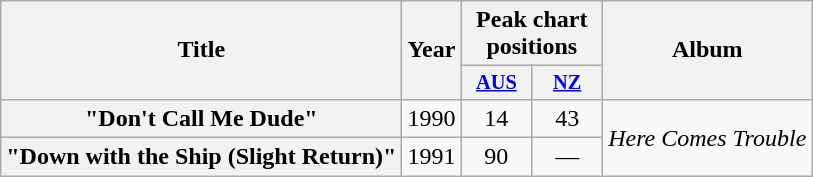<table class="wikitable plainrowheaders" style="text-align:center;" border="1">
<tr>
<th scope="col" rowspan="2">Title</th>
<th scope="col" rowspan="2">Year</th>
<th scope="col" colspan="2">Peak chart positions</th>
<th scope="col" rowspan="2">Album</th>
</tr>
<tr>
<th scope="col" style="width:3em; font-size:85%"><a href='#'>AUS</a><br></th>
<th scope="col" style="width:3em; font-size:85%"><a href='#'>NZ</a><br></th>
</tr>
<tr>
<th scope="row">"Don't Call Me Dude"</th>
<td>1990</td>
<td>14</td>
<td>43</td>
<td rowspan="2"><em>Here Comes Trouble</em></td>
</tr>
<tr>
<th scope="row">"Down with the Ship (Slight Return)"</th>
<td>1991</td>
<td>90</td>
<td>—</td>
</tr>
</table>
